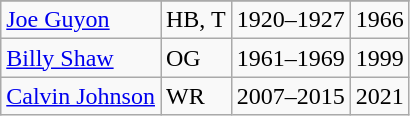<table class="wikitable">
<tr>
</tr>
<tr>
<td><a href='#'>Joe Guyon</a></td>
<td>HB, T</td>
<td>1920–1927</td>
<td>1966</td>
</tr>
<tr>
<td><a href='#'>Billy Shaw</a></td>
<td>OG</td>
<td>1961–1969</td>
<td>1999</td>
</tr>
<tr>
<td><a href='#'>Calvin Johnson</a></td>
<td>WR</td>
<td>2007–2015</td>
<td>2021</td>
</tr>
</table>
